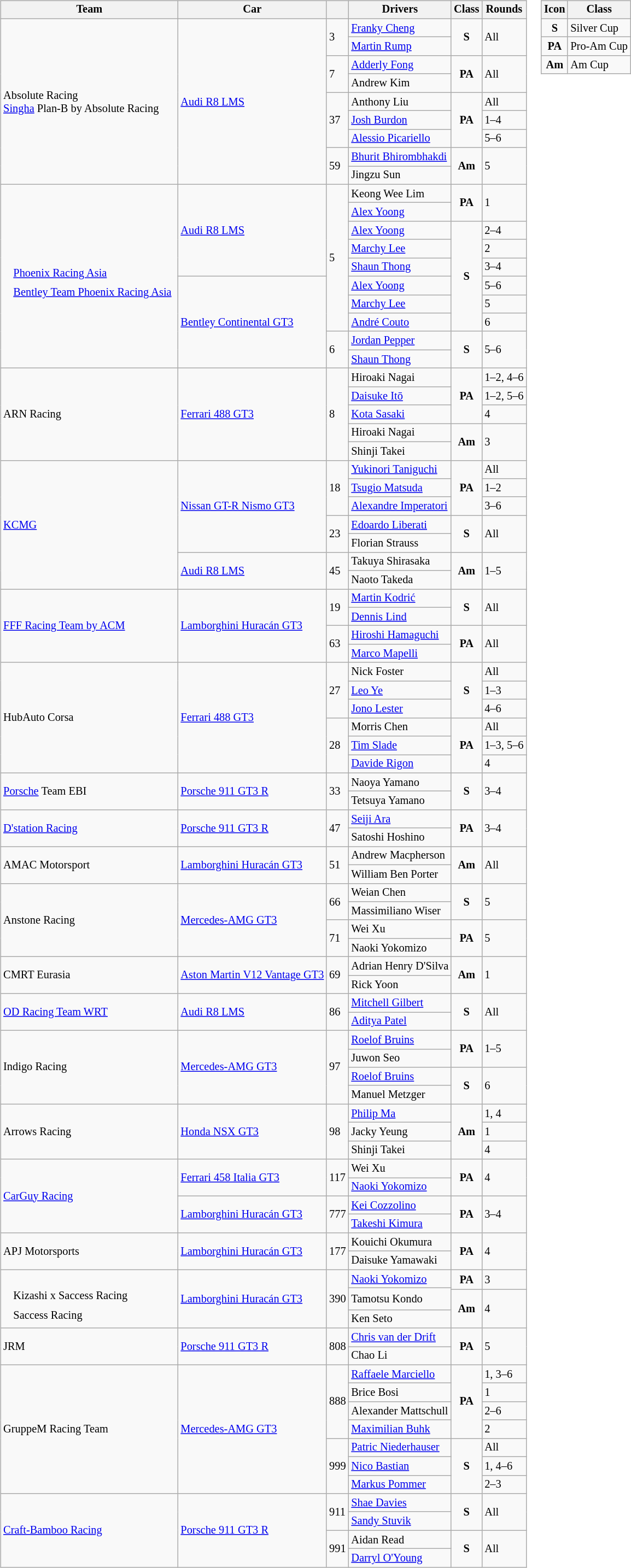<table>
<tr>
<td><br><table class="wikitable" style="font-size: 85%;">
<tr>
<th>Team</th>
<th>Car</th>
<th></th>
<th>Drivers</th>
<th>Class</th>
<th>Rounds</th>
</tr>
<tr>
<td rowspan=9> Absolute Racing<br> <a href='#'>Singha</a> Plan-B by Absolute Racing</td>
<td rowspan=9><a href='#'>Audi R8 LMS</a></td>
<td rowspan=2>3</td>
<td> <a href='#'>Franky Cheng</a></td>
<td rowspan=2 align=center><strong><span>S</span></strong></td>
<td rowspan=2>All</td>
</tr>
<tr>
<td> <a href='#'>Martin Rump</a></td>
</tr>
<tr>
<td rowspan=2>7</td>
<td> <a href='#'>Adderly Fong</a></td>
<td rowspan=2 align=center><strong><span>PA</span></strong></td>
<td rowspan=2>All</td>
</tr>
<tr>
<td> Andrew Kim</td>
</tr>
<tr>
<td rowspan=3>37</td>
<td> Anthony Liu</td>
<td rowspan=3 align=center><strong><span>PA</span></strong></td>
<td>All</td>
</tr>
<tr>
<td> <a href='#'>Josh Burdon</a></td>
<td>1–4</td>
</tr>
<tr>
<td> <a href='#'>Alessio Picariello</a></td>
<td>5–6</td>
</tr>
<tr>
<td rowspan=2>59</td>
<td> <a href='#'>Bhurit Bhirombhakdi</a></td>
<td rowspan=2 align=center><strong><span>Am</span></strong></td>
<td rowspan=2>5</td>
</tr>
<tr>
<td> Jingzu Sun</td>
</tr>
<tr>
<td rowspan=10><br><table style="float: left; border-top:transparent; border-right:transparent; border-bottom:transparent; border-left:transparent;">
<tr>
<td style=" border-top:transparent; border-right:transparent; border-bottom:transparent; border-left:transparent;" rowspan=10></td>
<td style=" border-top:transparent; border-right:transparent; border-bottom:transparent; border-left:transparent;"><a href='#'>Phoenix Racing Asia</a></td>
</tr>
<tr>
<td style=" border-top:transparent; border-right:transparent; border-bottom:transparent; border-left:transparent;"><a href='#'>Bentley Team Phoenix Racing Asia</a></td>
</tr>
</table>
</td>
<td rowspan=5><a href='#'>Audi R8 LMS</a></td>
<td rowspan=8>5</td>
<td> Keong Wee Lim</td>
<td rowspan=2 align=center><strong><span>PA</span></strong></td>
<td rowspan=2>1</td>
</tr>
<tr>
<td> <a href='#'>Alex Yoong</a></td>
</tr>
<tr>
<td> <a href='#'>Alex Yoong</a></td>
<td rowspan=6 align=center><strong><span>S</span></strong></td>
<td>2–4</td>
</tr>
<tr>
<td> <a href='#'>Marchy Lee</a></td>
<td>2</td>
</tr>
<tr>
<td> <a href='#'>Shaun Thong</a></td>
<td>3–4</td>
</tr>
<tr>
<td rowspan=5><a href='#'>Bentley Continental GT3</a></td>
<td> <a href='#'>Alex Yoong</a></td>
<td>5–6</td>
</tr>
<tr>
<td> <a href='#'>Marchy Lee</a></td>
<td>5</td>
</tr>
<tr>
<td> <a href='#'>André Couto</a></td>
<td>6</td>
</tr>
<tr>
<td rowspan=2>6</td>
<td> <a href='#'>Jordan Pepper</a></td>
<td rowspan=2 align=center><strong><span>S</span></strong></td>
<td rowspan=2>5–6</td>
</tr>
<tr>
<td> <a href='#'>Shaun Thong</a></td>
</tr>
<tr>
<td rowspan=5> ARN Racing</td>
<td rowspan=5><a href='#'>Ferrari 488 GT3</a></td>
<td rowspan=5>8</td>
<td> Hiroaki Nagai</td>
<td rowspan=3 align=center><strong><span>PA</span></strong></td>
<td>1–2, 4–6</td>
</tr>
<tr>
<td> <a href='#'>Daisuke Itō</a></td>
<td>1–2, 5–6</td>
</tr>
<tr>
<td> <a href='#'>Kota Sasaki</a></td>
<td>4</td>
</tr>
<tr>
<td> Hiroaki Nagai</td>
<td rowspan=2 align=center><strong><span>Am</span></strong></td>
<td rowspan=2>3</td>
</tr>
<tr>
<td> Shinji Takei</td>
</tr>
<tr>
<td rowspan=7> <a href='#'>KCMG</a></td>
<td rowspan=5><a href='#'>Nissan GT-R Nismo GT3</a></td>
<td rowspan=3>18</td>
<td> <a href='#'>Yukinori Taniguchi</a></td>
<td rowspan=3 align=center><strong><span>PA</span></strong></td>
<td>All</td>
</tr>
<tr>
<td> <a href='#'>Tsugio Matsuda</a></td>
<td>1–2</td>
</tr>
<tr>
<td> <a href='#'>Alexandre Imperatori</a></td>
<td>3–6</td>
</tr>
<tr>
<td rowspan=2>23</td>
<td> <a href='#'>Edoardo Liberati</a></td>
<td rowspan=2 align=center><strong><span>S</span></strong></td>
<td rowspan=2>All</td>
</tr>
<tr>
<td> Florian Strauss</td>
</tr>
<tr>
<td rowspan=2><a href='#'>Audi R8 LMS</a></td>
<td rowspan=2>45</td>
<td> Takuya Shirasaka</td>
<td rowspan=2 align=center><strong><span>Am</span></strong></td>
<td rowspan=2>1–5</td>
</tr>
<tr>
<td> Naoto Takeda</td>
</tr>
<tr>
<td rowspan=4> <a href='#'>FFF Racing Team by ACM</a></td>
<td rowspan=4><a href='#'>Lamborghini Huracán GT3</a></td>
<td rowspan=2>19</td>
<td> <a href='#'>Martin Kodrić</a></td>
<td rowspan=2 align=center><strong><span>S</span></strong></td>
<td rowspan=2>All</td>
</tr>
<tr>
<td> <a href='#'>Dennis Lind</a></td>
</tr>
<tr>
<td rowspan=2>63</td>
<td> <a href='#'>Hiroshi Hamaguchi</a></td>
<td rowspan=2 align=center><strong><span>PA</span></strong></td>
<td rowspan=2>All</td>
</tr>
<tr>
<td> <a href='#'>Marco Mapelli</a></td>
</tr>
<tr>
<td rowspan=6> HubAuto Corsa</td>
<td rowspan=6><a href='#'>Ferrari 488 GT3</a></td>
<td rowspan=3>27</td>
<td> Nick Foster</td>
<td rowspan=3 align=center><strong><span>S</span></strong></td>
<td>All</td>
</tr>
<tr>
<td> <a href='#'>Leo Ye</a></td>
<td>1–3</td>
</tr>
<tr>
<td> <a href='#'>Jono Lester</a></td>
<td>4–6</td>
</tr>
<tr>
<td rowspan=3>28</td>
<td> Morris Chen</td>
<td rowspan=3 align=center><strong><span>PA</span></strong></td>
<td>All</td>
</tr>
<tr>
<td> <a href='#'>Tim Slade</a></td>
<td>1–3, 5–6</td>
</tr>
<tr>
<td> <a href='#'>Davide Rigon</a></td>
<td>4</td>
</tr>
<tr>
<td rowspan=2> <a href='#'>Porsche</a> Team EBI</td>
<td rowspan=2><a href='#'>Porsche 911 GT3 R</a></td>
<td rowspan=2>33</td>
<td> Naoya Yamano</td>
<td rowspan=2 align=center><strong><span>S</span></strong></td>
<td rowspan=2>3–4</td>
</tr>
<tr>
<td> Tetsuya Yamano</td>
</tr>
<tr>
<td rowspan=2> <a href='#'>D'station Racing</a></td>
<td rowspan=2><a href='#'>Porsche 911 GT3 R</a></td>
<td rowspan=2>47</td>
<td> <a href='#'>Seiji Ara</a></td>
<td rowspan=2 align=center><strong><span>PA</span></strong></td>
<td rowspan=2>3–4</td>
</tr>
<tr>
<td> Satoshi Hoshino</td>
</tr>
<tr>
<td rowspan=2> AMAC Motorsport</td>
<td rowspan=2><a href='#'>Lamborghini Huracán GT3</a></td>
<td rowspan=2>51</td>
<td> Andrew Macpherson</td>
<td rowspan=2 align=center><strong><span>Am</span></strong></td>
<td rowspan=2>All</td>
</tr>
<tr>
<td> William Ben Porter</td>
</tr>
<tr>
<td rowspan=4> Anstone Racing</td>
<td rowspan=4><a href='#'>Mercedes-AMG GT3</a></td>
<td rowspan=2>66</td>
<td> Weian Chen</td>
<td rowspan=2 align=center><strong><span>S</span></strong></td>
<td rowspan=2>5</td>
</tr>
<tr>
<td> Massimiliano Wiser</td>
</tr>
<tr>
<td rowspan=2>71</td>
<td> Wei Xu</td>
<td rowspan=2 align=center><strong><span>PA</span></strong></td>
<td rowspan=2>5</td>
</tr>
<tr>
<td> Naoki Yokomizo</td>
</tr>
<tr>
<td rowspan=2> CMRT Eurasia</td>
<td rowspan=2><a href='#'>Aston Martin V12 Vantage GT3</a></td>
<td rowspan=2>69</td>
<td> Adrian Henry D'Silva</td>
<td rowspan=2 align=center><strong><span>Am</span></strong></td>
<td rowspan=2>1</td>
</tr>
<tr>
<td> Rick Yoon</td>
</tr>
<tr>
<td rowspan=2> <a href='#'>OD Racing Team WRT</a></td>
<td rowspan=2><a href='#'>Audi R8 LMS</a></td>
<td rowspan=2>86</td>
<td> <a href='#'>Mitchell Gilbert</a></td>
<td rowspan=2 align=center><strong><span>S</span></strong></td>
<td rowspan=2>All</td>
</tr>
<tr>
<td> <a href='#'>Aditya Patel</a></td>
</tr>
<tr>
<td rowspan=4> Indigo Racing</td>
<td rowspan=4><a href='#'>Mercedes-AMG GT3</a></td>
<td rowspan=4>97</td>
<td> <a href='#'>Roelof Bruins</a></td>
<td rowspan=2 align=center><strong><span>PA</span></strong></td>
<td rowspan=2>1–5</td>
</tr>
<tr>
<td> Juwon Seo</td>
</tr>
<tr>
<td> <a href='#'>Roelof Bruins</a></td>
<td rowspan=2 align=center><strong><span>S</span></strong></td>
<td rowspan=2>6</td>
</tr>
<tr>
<td> Manuel Metzger</td>
</tr>
<tr>
<td rowspan=3> Arrows Racing</td>
<td rowspan=3><a href='#'>Honda NSX GT3</a></td>
<td rowspan=3>98</td>
<td> <a href='#'>Philip Ma</a></td>
<td rowspan=3 align=center><strong><span>Am</span></strong></td>
<td>1, 4</td>
</tr>
<tr>
<td> Jacky Yeung</td>
<td>1</td>
</tr>
<tr>
<td> Shinji Takei</td>
<td>4</td>
</tr>
<tr>
<td rowspan=4> <a href='#'>CarGuy Racing</a></td>
<td rowspan=2><a href='#'>Ferrari 458 Italia GT3</a></td>
<td rowspan=2>117</td>
<td> Wei Xu</td>
<td rowspan=2 align=center><strong><span>PA</span></strong></td>
<td rowspan=2>4</td>
</tr>
<tr>
<td> <a href='#'>Naoki Yokomizo</a></td>
</tr>
<tr>
<td rowspan=2><a href='#'>Lamborghini Huracán GT3</a></td>
<td rowspan=2>777</td>
<td> <a href='#'>Kei Cozzolino</a></td>
<td rowspan=2 align=center><strong><span>PA</span></strong></td>
<td rowspan=2>3–4</td>
</tr>
<tr>
<td> <a href='#'>Takeshi Kimura</a></td>
</tr>
<tr>
<td rowspan=2> APJ Motorsports</td>
<td rowspan=2><a href='#'>Lamborghini Huracán GT3</a></td>
<td rowspan=2>177</td>
<td> Kouichi Okumura</td>
<td rowspan=2 align=center><strong><span>PA</span></strong></td>
<td rowspan=2>4</td>
</tr>
<tr>
<td> Daisuke Yamawaki</td>
</tr>
<tr>
<td rowspan=4><br><table style="float: left; border-top:transparent; border-right:transparent; border-bottom:transparent; border-left:transparent;">
<tr>
<td style=" border-top:transparent; border-right:transparent; border-bottom:transparent; border-left:transparent;" rowspan=4></td>
<td style=" border-top:transparent; border-right:transparent; border-bottom:transparent; border-left:transparent;">Kizashi x Saccess Racing</td>
</tr>
<tr>
<td style=" border-top:transparent; border-right:transparent; border-bottom:transparent; border-left:transparent;">Saccess Racing</td>
</tr>
</table>
</td>
<td rowspan=4><a href='#'>Lamborghini Huracán GT3</a></td>
<td rowspan=4>390</td>
<td> <a href='#'>Naoki Yokomizo</a></td>
<td rowspan=2 align=center><strong><span>PA</span></strong></td>
<td rowspan=2>3</td>
</tr>
<tr>
<td rowspan=2> Tamotsu Kondo</td>
</tr>
<tr>
<td rowspan=2 align=center><strong><span>Am</span></strong></td>
<td rowspan=2>4</td>
</tr>
<tr>
<td> Ken Seto</td>
</tr>
<tr>
<td rowspan=2> JRM</td>
<td rowspan=2><a href='#'>Porsche 911 GT3 R</a></td>
<td rowspan=2>808</td>
<td> <a href='#'>Chris van der Drift</a></td>
<td rowspan=2 align=center><strong><span>PA</span></strong></td>
<td rowspan=2>5</td>
</tr>
<tr>
<td> Chao Li</td>
</tr>
<tr>
<td rowspan=7> GruppeM Racing Team</td>
<td rowspan=7><a href='#'>Mercedes-AMG GT3</a></td>
<td rowspan=4>888</td>
<td> <a href='#'>Raffaele Marciello</a></td>
<td rowspan=4 align=center><strong><span>PA</span></strong></td>
<td>1, 3–6</td>
</tr>
<tr>
<td> Brice Bosi</td>
<td>1</td>
</tr>
<tr>
<td> Alexander Mattschull</td>
<td>2–6</td>
</tr>
<tr>
<td> <a href='#'>Maximilian Buhk</a></td>
<td>2</td>
</tr>
<tr>
<td rowspan=3>999</td>
<td> <a href='#'>Patric Niederhauser</a></td>
<td rowspan=3 align=center><strong><span>S</span></strong></td>
<td>All</td>
</tr>
<tr>
<td> <a href='#'>Nico Bastian</a></td>
<td>1, 4–6</td>
</tr>
<tr>
<td> <a href='#'>Markus Pommer</a></td>
<td>2–3</td>
</tr>
<tr>
<td rowspan=4> <a href='#'>Craft-Bamboo Racing</a></td>
<td rowspan=4><a href='#'>Porsche 911 GT3 R</a></td>
<td rowspan=2>911</td>
<td> <a href='#'>Shae Davies</a></td>
<td rowspan=2 align=center><strong><span>S</span></strong></td>
<td rowspan=2>All</td>
</tr>
<tr>
<td> <a href='#'>Sandy Stuvik</a></td>
</tr>
<tr>
<td rowspan=2>991</td>
<td> Aidan Read</td>
<td rowspan=2 align=center><strong><span>S</span></strong></td>
<td rowspan=2>All</td>
</tr>
<tr>
<td> <a href='#'>Darryl O'Young</a></td>
</tr>
</table>
</td>
<td valign="top"><br><table class="wikitable" style="font-size: 85%;">
<tr>
<th>Icon</th>
<th>Class</th>
</tr>
<tr>
<td align=center><strong><span>S</span></strong></td>
<td>Silver Cup</td>
</tr>
<tr>
<td align=center><strong><span>PA</span></strong></td>
<td>Pro-Am Cup</td>
</tr>
<tr>
<td align=center><strong><span>Am</span></strong></td>
<td>Am Cup</td>
</tr>
</table>
</td>
</tr>
</table>
